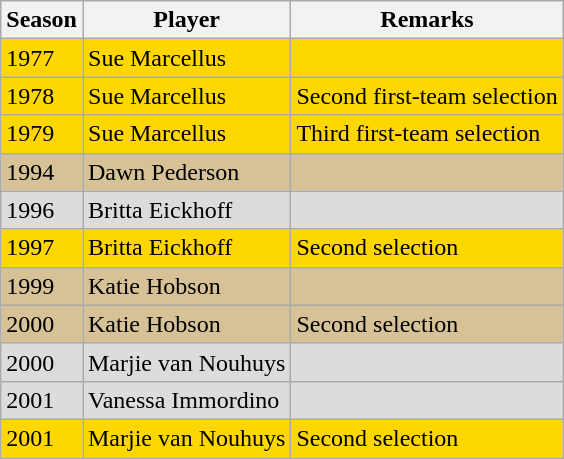<table class="wikitable">
<tr>
<th width=>Season</th>
<th width=>Player</th>
<th width=>Remarks</th>
</tr>
<tr align="left"  style="background: #FFD700;">
<td>1977</td>
<td>Sue Marcellus</td>
<td></td>
</tr>
<tr align="left"  style="background: #FFD700;">
<td>1978</td>
<td>Sue Marcellus</td>
<td>Second first-team selection</td>
</tr>
<tr align="left"  style="background: #FFD700;">
<td>1979</td>
<td>Sue Marcellus</td>
<td>Third first-team selection</td>
</tr>
<tr align="left"  style="background: #d7c297;">
<td>1994</td>
<td>Dawn Pederson</td>
<td></td>
</tr>
<tr align="left"  style="background: #dcdcdc;">
<td>1996</td>
<td>Britta Eickhoff</td>
<td></td>
</tr>
<tr align="left"  style="background: #FFD700;">
<td>1997</td>
<td>Britta Eickhoff</td>
<td>Second selection</td>
</tr>
<tr align="left"  style="background: #d7c297;">
<td>1999</td>
<td>Katie Hobson</td>
<td></td>
</tr>
<tr align="left"  style="background: #d7c297;">
<td>2000</td>
<td>Katie Hobson</td>
<td>Second selection</td>
</tr>
<tr align="left"  style="background: #dcdcdc;">
<td>2000</td>
<td>Marjie van Nouhuys</td>
<td></td>
</tr>
<tr align="left"  style="background: #dcdcdc;">
<td>2001</td>
<td>Vanessa Immordino</td>
<td></td>
</tr>
<tr align="left"  style="background: #FFD700;">
<td>2001</td>
<td>Marjie van Nouhuys</td>
<td>Second selection</td>
</tr>
</table>
